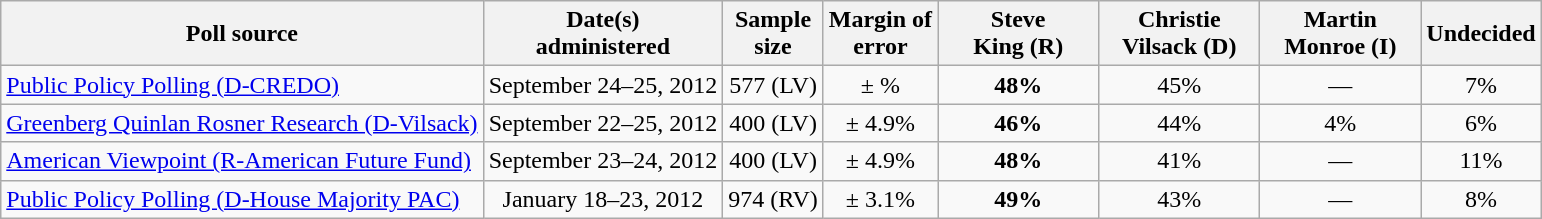<table class="wikitable">
<tr>
<th>Poll source</th>
<th>Date(s)<br>administered</th>
<th>Sample<br>size</th>
<th>Margin of<br>error</th>
<th style="width:100px;">Steve<br>King (R)</th>
<th style="width:100px;">Christie<br>Vilsack (D)</th>
<th style="width:100px;">Martin<br>Monroe (I)</th>
<th>Undecided</th>
</tr>
<tr>
<td><a href='#'>Public Policy Polling (D-CREDO)</a></td>
<td align=center>September 24–25, 2012</td>
<td align=center>577 (LV)</td>
<td align=center>± %</td>
<td align=center ><strong>48%</strong></td>
<td align=center>45%</td>
<td align=center>—</td>
<td align=center>7%</td>
</tr>
<tr>
<td><a href='#'>Greenberg Quinlan Rosner Research (D-Vilsack)</a></td>
<td align=center>September 22–25, 2012</td>
<td align=center>400 (LV)</td>
<td align=center>± 4.9%</td>
<td align=center ><strong>46%</strong></td>
<td align=center>44%</td>
<td align=center>4%</td>
<td align=center>6%</td>
</tr>
<tr>
<td><a href='#'>American Viewpoint (R-American Future Fund)</a></td>
<td align=center>September 23–24, 2012</td>
<td align=center>400 (LV)</td>
<td align=center>± 4.9%</td>
<td align=center ><strong>48%</strong></td>
<td align=center>41%</td>
<td align=center>—</td>
<td align=center>11%</td>
</tr>
<tr>
<td><a href='#'>Public Policy Polling (D-House Majority PAC)</a></td>
<td align=center>January 18–23, 2012</td>
<td align=center>974 (RV)</td>
<td align=center>± 3.1%</td>
<td align=center ><strong>49%</strong></td>
<td align=center>43%</td>
<td align=center>—</td>
<td align=center>8%</td>
</tr>
</table>
